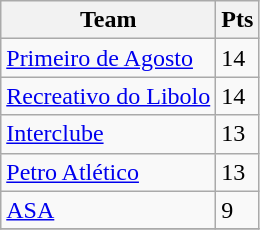<table class="wikitable">
<tr>
<th>Team</th>
<th>Pts</th>
</tr>
<tr>
<td><a href='#'>Primeiro de Agosto</a></td>
<td>14</td>
</tr>
<tr>
<td><a href='#'>Recreativo do Libolo</a></td>
<td>14</td>
</tr>
<tr>
<td><a href='#'>Interclube</a></td>
<td>13</td>
</tr>
<tr>
<td><a href='#'>Petro Atlético</a></td>
<td>13</td>
</tr>
<tr>
<td><a href='#'>ASA</a></td>
<td>9</td>
</tr>
<tr>
</tr>
</table>
